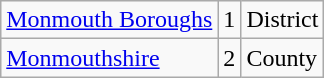<table class="wikitable sortable">
<tr>
<td><a href='#'>Monmouth Boroughs</a></td>
<td align="center">1</td>
<td>District</td>
</tr>
<tr>
<td><a href='#'>Monmouthshire</a></td>
<td align="center">2</td>
<td>County</td>
</tr>
</table>
